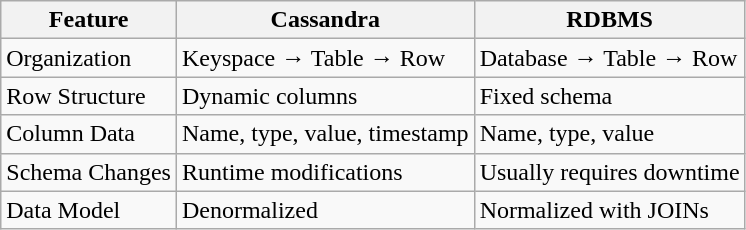<table class="wikitable">
<tr>
<th>Feature</th>
<th>Cassandra</th>
<th>RDBMS</th>
</tr>
<tr>
<td>Organization</td>
<td>Keyspace → Table → Row</td>
<td>Database → Table → Row</td>
</tr>
<tr>
<td>Row Structure</td>
<td>Dynamic columns</td>
<td>Fixed schema</td>
</tr>
<tr>
<td>Column Data</td>
<td>Name, type, value, timestamp</td>
<td>Name, type, value</td>
</tr>
<tr>
<td>Schema Changes</td>
<td>Runtime modifications</td>
<td>Usually requires downtime</td>
</tr>
<tr>
<td>Data Model</td>
<td>Denormalized</td>
<td>Normalized with JOINs</td>
</tr>
</table>
